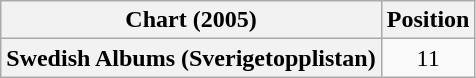<table class="wikitable plainrowheaders" style="text-align:center">
<tr>
<th scope="col">Chart (2005)</th>
<th scope="col">Position</th>
</tr>
<tr>
<th scope="row">Swedish Albums (Sverigetopplistan)</th>
<td>11</td>
</tr>
</table>
